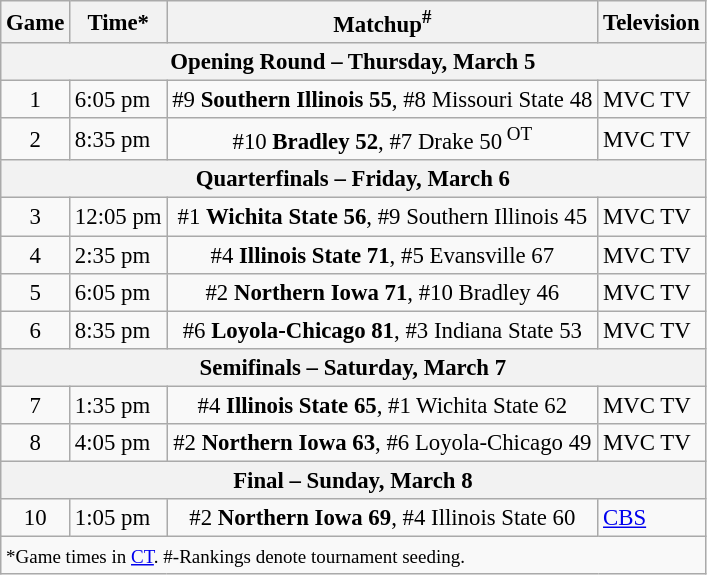<table class="wikitable" style="font-size: 95%">
<tr>
<th>Game</th>
<th>Time*</th>
<th>Matchup<sup>#</sup></th>
<th>Television</th>
</tr>
<tr>
<th colspan=4>Opening Round – Thursday, March 5</th>
</tr>
<tr>
<td align=center>1</td>
<td>6:05 pm</td>
<td align=center>#9 <strong>Southern Illinois 55</strong>, #8 Missouri State 48</td>
<td>MVC TV</td>
</tr>
<tr>
<td align=center>2</td>
<td>8:35 pm</td>
<td align=center>#10 <strong>Bradley 52</strong>, #7 Drake 50<sup> OT</sup></td>
<td>MVC TV</td>
</tr>
<tr>
<th colspan=4>Quarterfinals – Friday, March 6</th>
</tr>
<tr>
<td align=center>3</td>
<td>12:05 pm</td>
<td align=center>#1 <strong>Wichita State 56</strong>, #9 Southern Illinois 45</td>
<td>MVC TV</td>
</tr>
<tr>
<td align=center>4</td>
<td>2:35 pm</td>
<td align=center>#4 <strong>Illinois State 71</strong>, #5 Evansville 67</td>
<td>MVC TV</td>
</tr>
<tr>
<td align=center>5</td>
<td>6:05 pm</td>
<td align=center>#2 <strong>Northern Iowa 71</strong>, #10 Bradley 46</td>
<td>MVC TV</td>
</tr>
<tr>
<td align=center>6</td>
<td>8:35 pm</td>
<td align=center>#6 <strong>Loyola-Chicago 81</strong>, #3 Indiana State 53</td>
<td>MVC TV</td>
</tr>
<tr>
<th colspan=4>Semifinals – Saturday, March 7</th>
</tr>
<tr>
<td align=center>7</td>
<td>1:35 pm</td>
<td align=center>#4 <strong>Illinois State 65</strong>, #1 Wichita State 62</td>
<td>MVC TV</td>
</tr>
<tr>
<td align=center>8</td>
<td>4:05 pm</td>
<td align=center>#2 <strong>Northern Iowa 63</strong>, #6 Loyola-Chicago 49</td>
<td>MVC TV</td>
</tr>
<tr>
<th colspan=4>Final – Sunday, March 8</th>
</tr>
<tr>
<td align=center>10</td>
<td>1:05 pm</td>
<td align=center>#2 <strong>Northern Iowa 69</strong>, #4 Illinois State 60</td>
<td><a href='#'>CBS</a></td>
</tr>
<tr>
<td colspan=4><small>*Game times in <a href='#'>CT</a>. #-Rankings denote tournament seeding.</small></td>
</tr>
</table>
